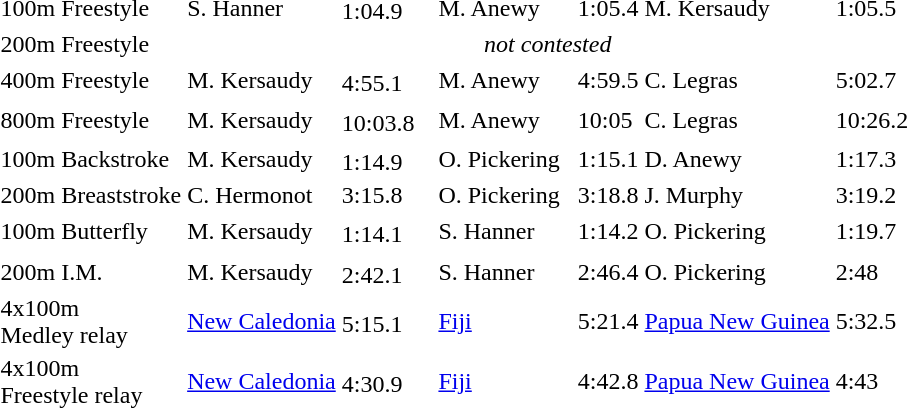<table>
<tr>
<td>100m Freestyle</td>
<td> S. Hanner    </td>
<td>1:04.9   <sup></sup></td>
<td> M. Anewy     </td>
<td>1:05.4</td>
<td> M. Kersaudy  </td>
<td>1:05.5</td>
</tr>
<tr>
<td>200m Freestyle</td>
<td colspan=6 align=center><em>not contested</em></td>
</tr>
<tr>
<td>400m Freestyle</td>
<td> M. Kersaudy  </td>
<td>4:55.1   <sup></sup></td>
<td> M. Anewy     </td>
<td>4:59.5</td>
<td> C. Legras    </td>
<td>5:02.7</td>
</tr>
<tr>
<td>800m Freestyle</td>
<td> M. Kersaudy  </td>
<td>10:03.8   <sup></sup></td>
<td> M. Anewy     </td>
<td>10:05</td>
<td> C. Legras    </td>
<td>10:26.2</td>
</tr>
<tr>
<td>100m Backstroke</td>
<td> M. Kersaudy   </td>
<td>1:14.9   <sup></sup></td>
<td> O. Pickering  </td>
<td>1:15.1</td>
<td> D. Anewy      </td>
<td>1:17.3</td>
</tr>
<tr>
<td>200m Breaststroke</td>
<td> C. Hermonot   </td>
<td>3:15.8</td>
<td> O. Pickering  </td>
<td>3:18.8</td>
<td> J. Murphy     </td>
<td>3:19.2</td>
</tr>
<tr>
<td>100m Butterfly</td>
<td> M. Kersaudy   </td>
<td>1:14.1   <sup></sup></td>
<td> S. Hanner     </td>
<td>1:14.2</td>
<td> O. Pickering  </td>
<td>1:19.7</td>
</tr>
<tr>
<td>200m I.M.</td>
<td> M. Kersaudy   </td>
<td>2:42.1   <sup></sup></td>
<td> S. Hanner     </td>
<td>2:46.4</td>
<td> O. Pickering  </td>
<td>2:48</td>
</tr>
<tr>
<td>4x100m <br>Medley relay</td>
<td>    <a href='#'>New Caledonia</a></td>
<td>5:15.1   <sup></sup></td>
<td>         <a href='#'>Fiji</a></td>
<td>5:21.4</td>
<td> <a href='#'>Papua New Guinea</a></td>
<td>5:32.5</td>
</tr>
<tr>
<td>4x100m <br>Freestyle relay</td>
<td>    <a href='#'>New Caledonia</a></td>
<td>4:30.9   <sup></sup></td>
<td>         <a href='#'>Fiji</a></td>
<td>4:42.8</td>
<td> <a href='#'>Papua New Guinea</a></td>
<td>4:43</td>
</tr>
</table>
